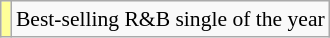<table class="wikitable plainrowheaders" style="font-size:90%;">
<tr>
<td bgcolor=#FFFF99 align=center></td>
<td>Best-selling R&B single of the year</td>
</tr>
</table>
